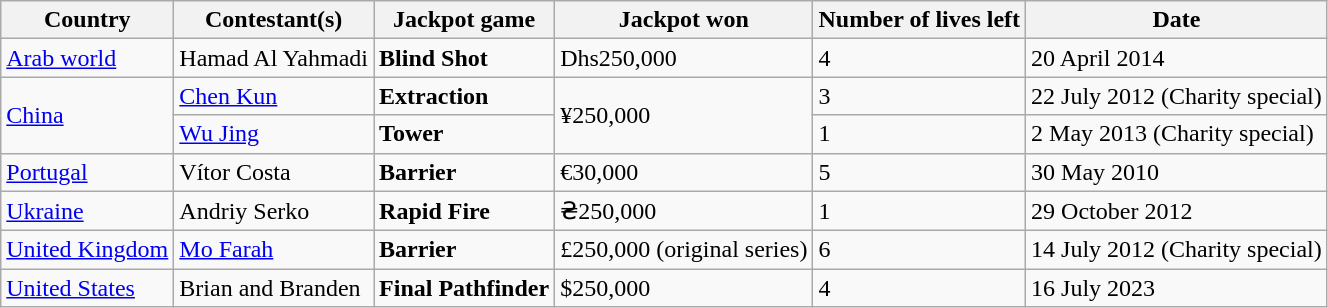<table class="wikitable">
<tr>
<th>Country</th>
<th>Contestant(s)</th>
<th>Jackpot game</th>
<th>Jackpot won</th>
<th>Number of lives left</th>
<th>Date</th>
</tr>
<tr>
<td><a href='#'>Arab world</a></td>
<td>Hamad Al Yahmadi</td>
<td><strong>Blind Shot</strong></td>
<td>Dhs250,000</td>
<td>4</td>
<td>20 April 2014</td>
</tr>
<tr>
<td rowspan=2><a href='#'>China</a></td>
<td><a href='#'>Chen Kun</a></td>
<td><strong>Extraction</strong></td>
<td rowspan=2>¥250,000</td>
<td>3</td>
<td>22 July 2012 (Charity special)</td>
</tr>
<tr>
<td><a href='#'>Wu Jing</a></td>
<td><strong>Tower</strong></td>
<td>1</td>
<td>2 May 2013 (Charity special)</td>
</tr>
<tr>
<td><a href='#'>Portugal</a></td>
<td>Vítor Costa</td>
<td><strong>Barrier</strong></td>
<td>€30,000</td>
<td>5</td>
<td>30 May 2010</td>
</tr>
<tr>
<td><a href='#'>Ukraine</a></td>
<td>Andriy Serko</td>
<td><strong>Rapid Fire</strong></td>
<td>₴250,000</td>
<td>1</td>
<td>29 October 2012</td>
</tr>
<tr>
<td><a href='#'>United Kingdom</a></td>
<td><a href='#'>Mo Farah</a></td>
<td><strong>Barrier</strong></td>
<td>£250,000 (original series)</td>
<td>6</td>
<td>14 July 2012 (Charity special)</td>
</tr>
<tr>
<td><a href='#'>United States</a></td>
<td>Brian and Branden</td>
<td><strong>Final Pathfinder</strong></td>
<td>$250,000</td>
<td>4</td>
<td>16 July 2023</td>
</tr>
</table>
